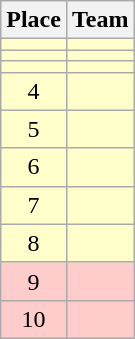<table class="wikitable">
<tr>
<th>Place</th>
<th>Team</th>
</tr>
<tr bgcolor=#ffffcc>
<td align=center></td>
<td></td>
</tr>
<tr bgcolor=#ffffcc>
<td align=center></td>
<td></td>
</tr>
<tr bgcolor=#ffffcc>
<td align=center></td>
<td></td>
</tr>
<tr bgcolor=#ffffcc>
<td align=center>4</td>
<td></td>
</tr>
<tr bgcolor=#ffffcc>
<td align=center>5</td>
<td></td>
</tr>
<tr bgcolor=#ffffcc>
<td align=center>6</td>
<td></td>
</tr>
<tr bgcolor=#ffffcc>
<td align=center>7</td>
<td></td>
</tr>
<tr bgcolor=#ffffcc>
<td align=center>8</td>
<td></td>
</tr>
<tr bgcolor=#ffcccc>
<td align=center>9</td>
<td></td>
</tr>
<tr bgcolor=#ffcccc>
<td align=center>10</td>
<td></td>
</tr>
</table>
